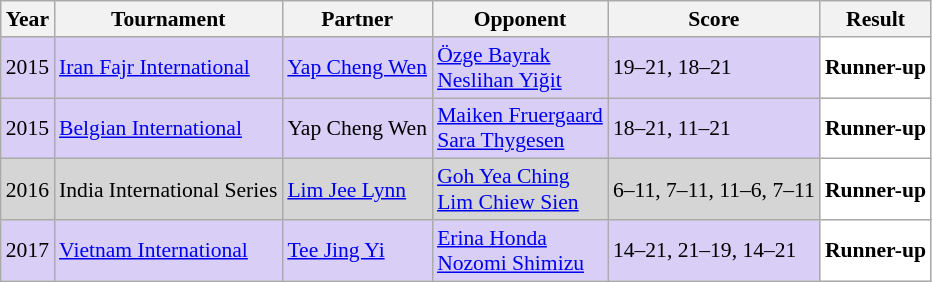<table class="sortable wikitable" style="font-size: 90%;">
<tr>
<th>Year</th>
<th>Tournament</th>
<th>Partner</th>
<th>Opponent</th>
<th>Score</th>
<th>Result</th>
</tr>
<tr style="background:#D8CEF6">
<td align="center">2015</td>
<td align="left"><a href='#'>Iran Fajr International</a></td>
<td align="left"> <a href='#'>Yap Cheng Wen</a></td>
<td align="left"> <a href='#'>Özge Bayrak</a> <br>  <a href='#'>Neslihan Yiğit</a></td>
<td align="left">19–21, 18–21</td>
<td style="text-align:left; background:white"> <strong>Runner-up</strong></td>
</tr>
<tr style="background:#D8CEF6">
<td align="center">2015</td>
<td align="left"><a href='#'>Belgian International</a></td>
<td align="left"> Yap Cheng Wen</td>
<td align="left"> <a href='#'>Maiken Fruergaard</a> <br>  <a href='#'>Sara Thygesen</a></td>
<td align="left">18–21, 11–21</td>
<td style="text-align:left; background:white"> <strong>Runner-up</strong></td>
</tr>
<tr style="background:#D5D5D5">
<td align="center">2016</td>
<td align="left">India International Series</td>
<td align="left"> <a href='#'>Lim Jee Lynn</a></td>
<td align="left"> <a href='#'>Goh Yea Ching</a> <br>  <a href='#'>Lim Chiew Sien</a></td>
<td align="left">6–11, 7–11, 11–6, 7–11</td>
<td style="text-align:left; background:white"> <strong>Runner-up</strong></td>
</tr>
<tr style="background:#D8CEF6">
<td align="center">2017</td>
<td align="left"><a href='#'>Vietnam International</a></td>
<td align="left"> <a href='#'>Tee Jing Yi</a></td>
<td align="left"> <a href='#'>Erina Honda</a> <br>  <a href='#'>Nozomi Shimizu</a></td>
<td align="left">14–21, 21–19, 14–21</td>
<td style="text-align:left; background:white"> <strong>Runner-up</strong></td>
</tr>
</table>
